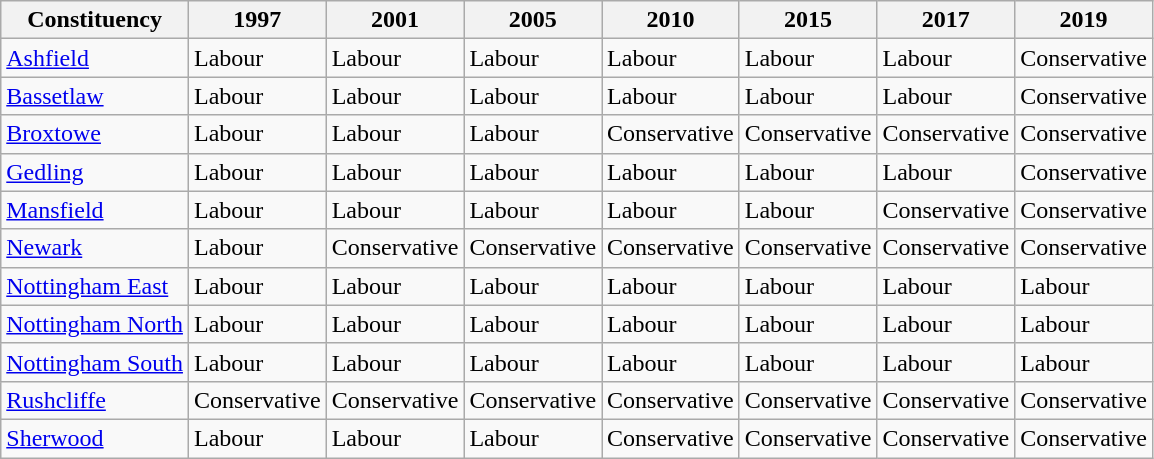<table class="wikitable">
<tr>
<th>Constituency</th>
<th>1997</th>
<th>2001</th>
<th>2005</th>
<th>2010</th>
<th>2015</th>
<th>2017</th>
<th>2019</th>
</tr>
<tr>
<td><a href='#'>Ashfield</a></td>
<td bgcolor=>Labour</td>
<td bgcolor=>Labour</td>
<td bgcolor=>Labour</td>
<td bgcolor=>Labour</td>
<td bgcolor=>Labour</td>
<td bgcolor=>Labour</td>
<td bgcolor=>Conservative</td>
</tr>
<tr>
<td><a href='#'>Bassetlaw</a></td>
<td bgcolor=>Labour</td>
<td bgcolor=>Labour</td>
<td bgcolor=>Labour</td>
<td bgcolor=>Labour</td>
<td bgcolor=>Labour</td>
<td bgcolor=>Labour</td>
<td bgcolor=>Conservative</td>
</tr>
<tr>
<td><a href='#'>Broxtowe</a></td>
<td bgcolor=>Labour</td>
<td bgcolor=>Labour</td>
<td bgcolor=>Labour</td>
<td bgcolor=>Conservative</td>
<td bgcolor=>Conservative</td>
<td bgcolor=>Conservative</td>
<td bgcolor=>Conservative</td>
</tr>
<tr>
<td><a href='#'>Gedling</a></td>
<td bgcolor=>Labour</td>
<td bgcolor=>Labour</td>
<td bgcolor=>Labour</td>
<td bgcolor=>Labour</td>
<td bgcolor=>Labour</td>
<td bgcolor=>Labour</td>
<td bgcolor=>Conservative</td>
</tr>
<tr>
<td><a href='#'>Mansfield</a></td>
<td bgcolor=>Labour</td>
<td bgcolor=>Labour</td>
<td bgcolor=>Labour</td>
<td bgcolor=>Labour</td>
<td bgcolor=>Labour</td>
<td bgcolor=>Conservative</td>
<td bgcolor=>Conservative</td>
</tr>
<tr>
<td><a href='#'>Newark</a></td>
<td bgcolor=>Labour</td>
<td bgcolor=>Conservative</td>
<td bgcolor=>Conservative</td>
<td bgcolor=>Conservative</td>
<td bgcolor=>Conservative</td>
<td bgcolor=>Conservative</td>
<td bgcolor=>Conservative</td>
</tr>
<tr>
<td><a href='#'>Nottingham East</a></td>
<td bgcolor=>Labour</td>
<td bgcolor=>Labour</td>
<td bgcolor=>Labour</td>
<td bgcolor=>Labour</td>
<td bgcolor=>Labour</td>
<td bgcolor=>Labour</td>
<td bgcolor=>Labour</td>
</tr>
<tr>
<td><a href='#'>Nottingham North</a></td>
<td bgcolor=>Labour</td>
<td bgcolor=>Labour</td>
<td bgcolor=>Labour</td>
<td bgcolor=>Labour</td>
<td bgcolor=>Labour</td>
<td bgcolor=>Labour</td>
<td bgcolor=>Labour</td>
</tr>
<tr>
<td><a href='#'>Nottingham South</a></td>
<td bgcolor=>Labour</td>
<td bgcolor=>Labour</td>
<td bgcolor=>Labour</td>
<td bgcolor=>Labour</td>
<td bgcolor=>Labour</td>
<td bgcolor=>Labour</td>
<td bgcolor=>Labour</td>
</tr>
<tr>
<td><a href='#'>Rushcliffe</a></td>
<td bgcolor=>Conservative</td>
<td bgcolor=>Conservative</td>
<td bgcolor=>Conservative</td>
<td bgcolor=>Conservative</td>
<td bgcolor=>Conservative</td>
<td bgcolor=>Conservative</td>
<td bgcolor=>Conservative</td>
</tr>
<tr>
<td><a href='#'>Sherwood</a></td>
<td bgcolor=>Labour</td>
<td bgcolor=>Labour</td>
<td bgcolor=>Labour</td>
<td bgcolor=>Conservative</td>
<td bgcolor=>Conservative</td>
<td bgcolor=>Conservative</td>
<td bgcolor=>Conservative</td>
</tr>
</table>
